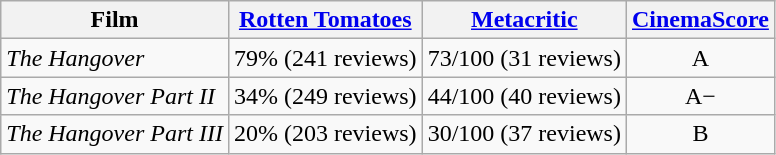<table class="wikitable sortable" border="1" style="text-align:center;">
<tr>
<th>Film</th>
<th><a href='#'>Rotten Tomatoes</a></th>
<th><a href='#'>Metacritic</a></th>
<th><a href='#'>CinemaScore</a></th>
</tr>
<tr>
<td style="text-align:left"><em>The Hangover</em></td>
<td>79% (241 reviews)</td>
<td>73/100 (31 reviews)</td>
<td>A</td>
</tr>
<tr>
<td style="text-align:left"><em>The Hangover Part II</em></td>
<td>34% (249 reviews)</td>
<td>44/100 (40 reviews)</td>
<td>A−</td>
</tr>
<tr>
<td style="text-align:left"><em>The Hangover Part III</em></td>
<td>20% (203 reviews)</td>
<td>30/100 (37 reviews)</td>
<td>B</td>
</tr>
</table>
